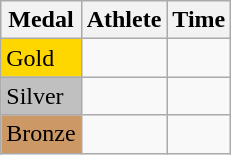<table class="wikitable">
<tr>
<th>Medal</th>
<th>Athlete</th>
<th>Time</th>
</tr>
<tr>
<td bgcolor="gold">Gold</td>
<td></td>
<td></td>
</tr>
<tr>
<td bgcolor="silver">Silver</td>
<td></td>
<td></td>
</tr>
<tr>
<td bgcolor="CC9966">Bronze</td>
<td></td>
<td></td>
</tr>
</table>
